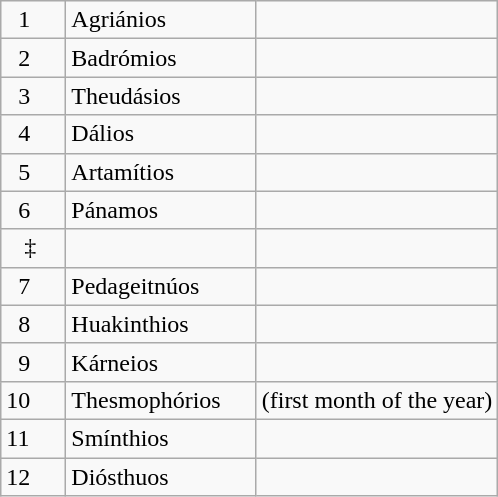<table class="wikitable">
<tr>
<td>  1</td>
<td>Agriánios</td>
<td></td>
</tr>
<tr>
<td>  2</td>
<td>Badrómios</td>
<td></td>
</tr>
<tr>
<td>  3</td>
<td>Theudásios</td>
<td></td>
</tr>
<tr>
<td>  4</td>
<td>Dálios</td>
<td></td>
</tr>
<tr>
<td>  5</td>
<td>Artamítios</td>
<td></td>
</tr>
<tr>
<td>  6</td>
<td>Pánamos</td>
<td></td>
</tr>
<tr style="vertical-align:top;">
<td>   ‡</td>
<td></td>
<td></td>
</tr>
<tr>
<td>  7</td>
<td>Pedageitnúos</td>
<td></td>
</tr>
<tr>
<td>  8</td>
<td>Huakinthios</td>
<td></td>
</tr>
<tr>
<td>  9</td>
<td>Kárneios</td>
<td></td>
</tr>
<tr>
<td>10  </td>
<td>Thesmophórios  </td>
<td> (first month of the year)</td>
</tr>
<tr>
<td>11</td>
<td>Smínthios</td>
<td></td>
</tr>
<tr>
<td>12</td>
<td>Diósthuos</td>
<td></td>
</tr>
</table>
